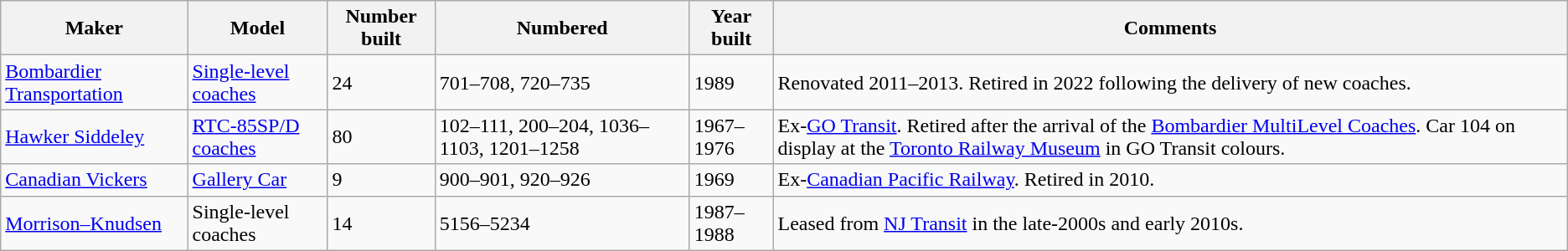<table class="wikitable sortable">
<tr>
<th>Maker</th>
<th>Model</th>
<th>Number built</th>
<th>Numbered</th>
<th>Year built</th>
<th>Comments</th>
</tr>
<tr>
<td><a href='#'>Bombardier Transportation</a></td>
<td><a href='#'>Single-level coaches</a></td>
<td>24</td>
<td>701–708, 720–735</td>
<td>1989</td>
<td>Renovated 2011–2013. Retired in 2022 following the delivery of new coaches.</td>
</tr>
<tr>
<td><a href='#'>Hawker Siddeley</a></td>
<td><a href='#'>RTC-85SP/D coaches</a></td>
<td>80</td>
<td>102–111, 200–204, 1036–1103, 1201–1258</td>
<td>1967–1976</td>
<td>Ex-<a href='#'>GO Transit</a>. Retired after the arrival of the <a href='#'>Bombardier MultiLevel Coaches</a>. Car 104 on display at the <a href='#'>Toronto Railway Museum</a> in GO Transit colours.</td>
</tr>
<tr>
<td><a href='#'>Canadian Vickers</a></td>
<td><a href='#'>Gallery Car</a></td>
<td>9</td>
<td>900–901, 920–926</td>
<td>1969</td>
<td>Ex-<a href='#'>Canadian Pacific Railway</a>. Retired in 2010.</td>
</tr>
<tr>
<td><a href='#'>Morrison–Knudsen</a></td>
<td>Single-level coaches</td>
<td>14</td>
<td>5156–5234</td>
<td>1987–1988</td>
<td>Leased from <a href='#'>NJ Transit</a> in the late-2000s and early 2010s.</td>
</tr>
</table>
